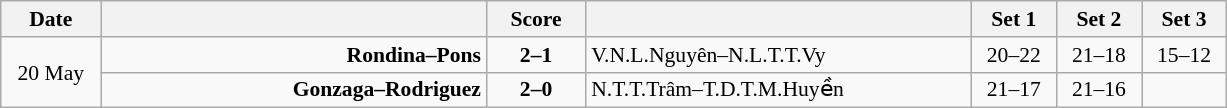<table class="wikitable" style="text-align: center; font-size:90% ">
<tr>
<th width="60">Date</th>
<th align="right" width="250"></th>
<th width="60">Score</th>
<th align="left" width="250"></th>
<th width="50">Set 1</th>
<th width="50">Set 2</th>
<th width="50">Set 3</th>
</tr>
<tr>
<td rowspan=2>20 May</td>
<td align=right><strong>Rondina–Pons </strong></td>
<td align=center><strong>2–1</strong></td>
<td align=left> V.N.L.Nguyên–N.L.T.T.Vy</td>
<td>20–22</td>
<td>21–18</td>
<td>15–12</td>
</tr>
<tr>
<td align=right><strong>Gonzaga–Rodriguez </strong></td>
<td align=center><strong>2–0</strong></td>
<td align=left> N.T.T.Trâm–T.D.T.M.Huyền</td>
<td>21–17</td>
<td>21–16</td>
<td></td>
</tr>
</table>
